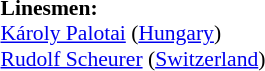<table width=50% style="font-size: 90%">
<tr>
<td><br><strong>Linesmen:</strong>
<br><a href='#'>Károly Palotai</a> (<a href='#'>Hungary</a>)
<br><a href='#'>Rudolf Scheurer</a> (<a href='#'>Switzerland</a>)</td>
</tr>
</table>
